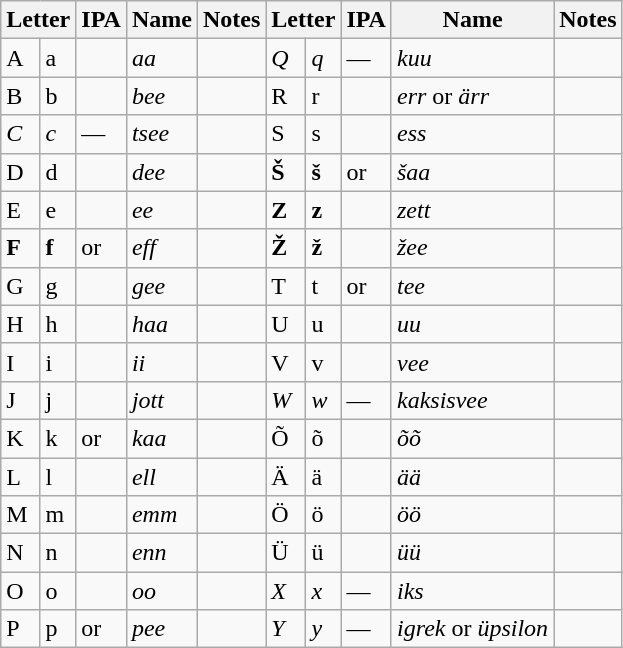<table class="wikitable">
<tr>
<th colspan=2>Letter</th>
<th>IPA</th>
<th>Name</th>
<th>Notes</th>
<th colspan=2>Letter</th>
<th>IPA</th>
<th>Name</th>
<th>Notes</th>
</tr>
<tr>
<td>A</td>
<td>a</td>
<td></td>
<td><em>aa</em> </td>
<td></td>
<td><em>Q</em></td>
<td><em>q</em></td>
<td>—</td>
<td><em>kuu</em> </td>
<td></td>
</tr>
<tr>
<td>B</td>
<td>b</td>
<td></td>
<td><em>bee</em> </td>
<td></td>
<td>R</td>
<td>r</td>
<td></td>
<td><em>err</em>  or <em>ärr</em> </td>
<td></td>
</tr>
<tr>
<td><em>C</em></td>
<td><em>c</em></td>
<td>—</td>
<td><em>tsee</em> </td>
<td></td>
<td>S</td>
<td>s</td>
<td></td>
<td><em>ess</em> </td>
<td></td>
</tr>
<tr>
<td>D</td>
<td>d</td>
<td></td>
<td><em>dee</em> </td>
<td></td>
<td><strong>Š</strong></td>
<td><strong>š</strong></td>
<td> or </td>
<td><em>šaa</em> </td>
<td></td>
</tr>
<tr>
<td>E</td>
<td>e</td>
<td></td>
<td><em>ee</em> </td>
<td></td>
<td><strong>Z</strong></td>
<td><strong>z</strong></td>
<td></td>
<td><em>zett</em> </td>
<td></td>
</tr>
<tr>
<td><strong>F</strong></td>
<td><strong>f</strong></td>
<td> or </td>
<td><em>eff</em> </td>
<td></td>
<td><strong>Ž</strong></td>
<td><strong>ž</strong></td>
<td></td>
<td><em>žee</em> </td>
<td></td>
</tr>
<tr>
<td>G</td>
<td>g</td>
<td></td>
<td><em>gee</em> </td>
<td></td>
<td>T</td>
<td>t</td>
<td> or </td>
<td><em>tee</em> </td>
<td></td>
</tr>
<tr>
<td>H</td>
<td>h</td>
<td></td>
<td><em>haa</em> </td>
<td></td>
<td>U</td>
<td>u</td>
<td></td>
<td><em>uu</em> </td>
<td></td>
</tr>
<tr>
<td>I</td>
<td>i</td>
<td></td>
<td><em>ii</em> </td>
<td></td>
<td>V</td>
<td>v</td>
<td></td>
<td><em>vee</em> </td>
<td></td>
</tr>
<tr>
<td>J</td>
<td>j</td>
<td></td>
<td><em>jott</em> </td>
<td></td>
<td><em>W</em></td>
<td><em>w</em></td>
<td>—</td>
<td><em>kaksisvee</em> </td>
<td></td>
</tr>
<tr>
<td>K</td>
<td>k</td>
<td> or </td>
<td><em>kaa</em> </td>
<td></td>
<td>Õ</td>
<td>õ</td>
<td></td>
<td><em>õõ</em> </td>
<td></td>
</tr>
<tr>
<td>L</td>
<td>l</td>
<td></td>
<td><em>ell</em> </td>
<td></td>
<td>Ä</td>
<td>ä</td>
<td></td>
<td><em>ää</em> </td>
<td></td>
</tr>
<tr>
<td>M</td>
<td>m</td>
<td></td>
<td><em>emm</em> </td>
<td></td>
<td>Ö</td>
<td>ö</td>
<td></td>
<td><em>öö</em> </td>
<td></td>
</tr>
<tr>
<td>N</td>
<td>n</td>
<td></td>
<td><em>enn</em> </td>
<td></td>
<td>Ü</td>
<td>ü</td>
<td></td>
<td><em>üü</em> </td>
<td></td>
</tr>
<tr>
<td>O</td>
<td>o</td>
<td></td>
<td><em>oo</em> </td>
<td></td>
<td><em>X</em></td>
<td><em>x</em></td>
<td>—</td>
<td><em>iks</em> </td>
<td></td>
</tr>
<tr>
<td>P</td>
<td>p</td>
<td> or </td>
<td><em>pee</em> </td>
<td></td>
<td><em>Y</em></td>
<td><em>y</em></td>
<td>—</td>
<td><em>igrek</em>  or <em>üpsilon</em> </td>
<td></td>
</tr>
</table>
